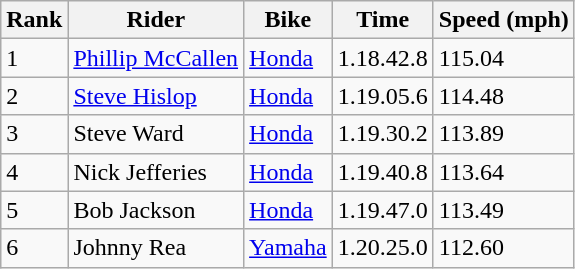<table class="wikitable">
<tr>
<th>Rank</th>
<th>Rider</th>
<th>Bike</th>
<th>Time</th>
<th>Speed (mph)</th>
</tr>
<tr>
<td>1</td>
<td> <a href='#'>Phillip McCallen</a></td>
<td><a href='#'>Honda</a></td>
<td>1.18.42.8</td>
<td>115.04</td>
</tr>
<tr>
<td>2</td>
<td> <a href='#'>Steve Hislop</a></td>
<td><a href='#'>Honda</a></td>
<td>1.19.05.6</td>
<td>114.48</td>
</tr>
<tr>
<td>3</td>
<td> Steve Ward</td>
<td><a href='#'>Honda</a></td>
<td>1.19.30.2</td>
<td>113.89</td>
</tr>
<tr>
<td>4</td>
<td> Nick Jefferies</td>
<td><a href='#'>Honda</a></td>
<td>1.19.40.8</td>
<td>113.64</td>
</tr>
<tr>
<td>5</td>
<td> Bob Jackson</td>
<td><a href='#'>Honda</a></td>
<td>1.19.47.0</td>
<td>113.49</td>
</tr>
<tr>
<td>6</td>
<td> Johnny Rea</td>
<td><a href='#'>Yamaha</a></td>
<td>1.20.25.0</td>
<td>112.60</td>
</tr>
</table>
